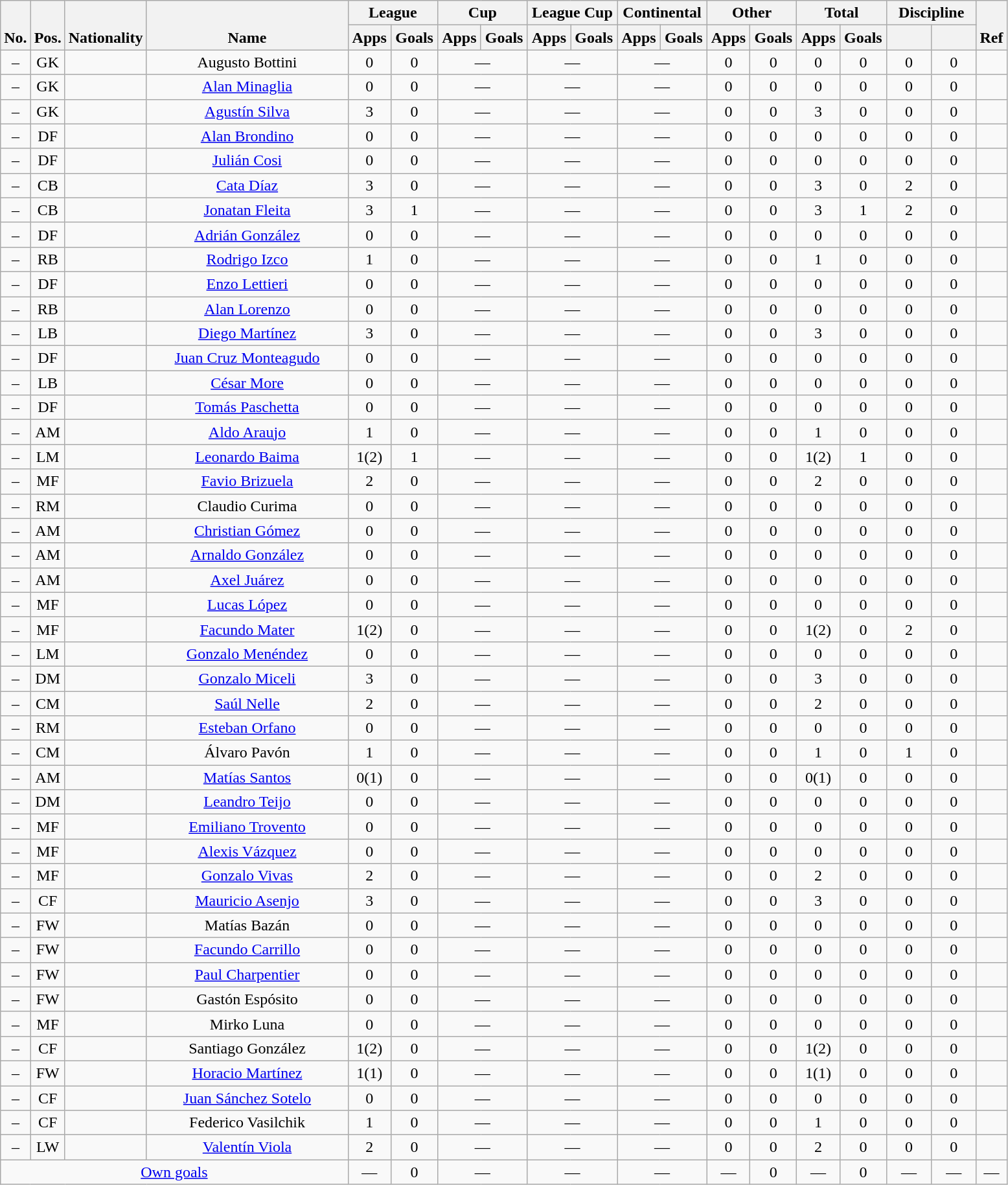<table class="wikitable" style="text-align:center">
<tr>
<th rowspan="2" valign="bottom">No.</th>
<th rowspan="2" valign="bottom">Pos.</th>
<th rowspan="2" valign="bottom">Nationality</th>
<th rowspan="2" valign="bottom" width="200">Name</th>
<th colspan="2" width="85">League</th>
<th colspan="2" width="85">Cup</th>
<th colspan="2" width="85">League Cup</th>
<th colspan="2" width="85">Continental</th>
<th colspan="2" width="85">Other</th>
<th colspan="2" width="85">Total</th>
<th colspan="2" width="85">Discipline</th>
<th rowspan="2" valign="bottom">Ref</th>
</tr>
<tr>
<th>Apps</th>
<th>Goals</th>
<th>Apps</th>
<th>Goals</th>
<th>Apps</th>
<th>Goals</th>
<th>Apps</th>
<th>Goals</th>
<th>Apps</th>
<th>Goals</th>
<th>Apps</th>
<th>Goals</th>
<th></th>
<th></th>
</tr>
<tr>
<td align="center">–</td>
<td align="center">GK</td>
<td align="center"></td>
<td align="center">Augusto Bottini</td>
<td>0</td>
<td>0</td>
<td colspan="2">—</td>
<td colspan="2">—</td>
<td colspan="2">—</td>
<td>0</td>
<td>0</td>
<td>0</td>
<td>0</td>
<td>0</td>
<td>0</td>
<td></td>
</tr>
<tr>
<td align="center">–</td>
<td align="center">GK</td>
<td align="center"></td>
<td align="center"><a href='#'>Alan Minaglia</a></td>
<td>0</td>
<td>0</td>
<td colspan="2">—</td>
<td colspan="2">—</td>
<td colspan="2">—</td>
<td>0</td>
<td>0</td>
<td>0</td>
<td>0</td>
<td>0</td>
<td>0</td>
<td></td>
</tr>
<tr>
<td align="center">–</td>
<td align="center">GK</td>
<td align="center"></td>
<td align="center"><a href='#'>Agustín Silva</a></td>
<td>3</td>
<td>0</td>
<td colspan="2">—</td>
<td colspan="2">—</td>
<td colspan="2">—</td>
<td>0</td>
<td>0</td>
<td>3</td>
<td>0</td>
<td>0</td>
<td>0</td>
<td></td>
</tr>
<tr>
<td align="center">–</td>
<td align="center">DF</td>
<td align="center"></td>
<td align="center"><a href='#'>Alan Brondino</a></td>
<td>0</td>
<td>0</td>
<td colspan="2">—</td>
<td colspan="2">—</td>
<td colspan="2">—</td>
<td>0</td>
<td>0</td>
<td>0</td>
<td>0</td>
<td>0</td>
<td>0</td>
<td></td>
</tr>
<tr>
<td align="center">–</td>
<td align="center">DF</td>
<td align="center"></td>
<td align="center"><a href='#'>Julián Cosi</a></td>
<td>0</td>
<td>0</td>
<td colspan="2">—</td>
<td colspan="2">—</td>
<td colspan="2">—</td>
<td>0</td>
<td>0</td>
<td>0</td>
<td>0</td>
<td>0</td>
<td>0</td>
<td></td>
</tr>
<tr>
<td align="center">–</td>
<td align="center">CB</td>
<td align="center"></td>
<td align="center"><a href='#'>Cata Díaz</a></td>
<td>3</td>
<td>0</td>
<td colspan="2">—</td>
<td colspan="2">—</td>
<td colspan="2">—</td>
<td>0</td>
<td>0</td>
<td>3</td>
<td>0</td>
<td>2</td>
<td>0</td>
<td></td>
</tr>
<tr>
<td align="center">–</td>
<td align="center">CB</td>
<td align="center"></td>
<td align="center"><a href='#'>Jonatan Fleita</a></td>
<td>3</td>
<td>1</td>
<td colspan="2">—</td>
<td colspan="2">—</td>
<td colspan="2">—</td>
<td>0</td>
<td>0</td>
<td>3</td>
<td>1</td>
<td>2</td>
<td>0</td>
<td></td>
</tr>
<tr>
<td align="center">–</td>
<td align="center">DF</td>
<td align="center"></td>
<td align="center"><a href='#'>Adrián González</a></td>
<td>0</td>
<td>0</td>
<td colspan="2">—</td>
<td colspan="2">—</td>
<td colspan="2">—</td>
<td>0</td>
<td>0</td>
<td>0</td>
<td>0</td>
<td>0</td>
<td>0</td>
<td></td>
</tr>
<tr>
<td align="center">–</td>
<td align="center">RB</td>
<td align="center"></td>
<td align="center"><a href='#'>Rodrigo Izco</a></td>
<td>1</td>
<td>0</td>
<td colspan="2">—</td>
<td colspan="2">—</td>
<td colspan="2">—</td>
<td>0</td>
<td>0</td>
<td>1</td>
<td>0</td>
<td>0</td>
<td>0</td>
<td></td>
</tr>
<tr>
<td align="center">–</td>
<td align="center">DF</td>
<td align="center"></td>
<td align="center"><a href='#'>Enzo Lettieri</a></td>
<td>0</td>
<td>0</td>
<td colspan="2">—</td>
<td colspan="2">—</td>
<td colspan="2">—</td>
<td>0</td>
<td>0</td>
<td>0</td>
<td>0</td>
<td>0</td>
<td>0</td>
<td></td>
</tr>
<tr>
<td align="center">–</td>
<td align="center">RB</td>
<td align="center"></td>
<td align="center"><a href='#'>Alan Lorenzo</a></td>
<td>0</td>
<td>0</td>
<td colspan="2">—</td>
<td colspan="2">—</td>
<td colspan="2">—</td>
<td>0</td>
<td>0</td>
<td>0</td>
<td>0</td>
<td>0</td>
<td>0</td>
<td></td>
</tr>
<tr>
<td align="center">–</td>
<td align="center">LB</td>
<td align="center"></td>
<td align="center"><a href='#'>Diego Martínez</a></td>
<td>3</td>
<td>0</td>
<td colspan="2">—</td>
<td colspan="2">—</td>
<td colspan="2">—</td>
<td>0</td>
<td>0</td>
<td>3</td>
<td>0</td>
<td>0</td>
<td>0</td>
<td></td>
</tr>
<tr>
<td align="center">–</td>
<td align="center">DF</td>
<td align="center"></td>
<td align="center"><a href='#'>Juan Cruz Monteagudo</a></td>
<td>0</td>
<td>0</td>
<td colspan="2">—</td>
<td colspan="2">—</td>
<td colspan="2">—</td>
<td>0</td>
<td>0</td>
<td>0</td>
<td>0</td>
<td>0</td>
<td>0</td>
<td></td>
</tr>
<tr>
<td align="center">–</td>
<td align="center">LB</td>
<td align="center"></td>
<td align="center"><a href='#'>César More</a></td>
<td>0</td>
<td>0</td>
<td colspan="2">—</td>
<td colspan="2">—</td>
<td colspan="2">—</td>
<td>0</td>
<td>0</td>
<td>0</td>
<td>0</td>
<td>0</td>
<td>0</td>
<td></td>
</tr>
<tr>
<td align="center">–</td>
<td align="center">DF</td>
<td align="center"></td>
<td align="center"><a href='#'>Tomás Paschetta</a></td>
<td>0</td>
<td>0</td>
<td colspan="2">—</td>
<td colspan="2">—</td>
<td colspan="2">—</td>
<td>0</td>
<td>0</td>
<td>0</td>
<td>0</td>
<td>0</td>
<td>0</td>
<td></td>
</tr>
<tr>
<td align="center">–</td>
<td align="center">AM</td>
<td align="center"></td>
<td align="center"><a href='#'>Aldo Araujo</a></td>
<td>1</td>
<td>0</td>
<td colspan="2">—</td>
<td colspan="2">—</td>
<td colspan="2">—</td>
<td>0</td>
<td>0</td>
<td>1</td>
<td>0</td>
<td>0</td>
<td>0</td>
<td></td>
</tr>
<tr>
<td align="center">–</td>
<td align="center">LM</td>
<td align="center"></td>
<td align="center"><a href='#'>Leonardo Baima</a></td>
<td>1(2)</td>
<td>1</td>
<td colspan="2">—</td>
<td colspan="2">—</td>
<td colspan="2">—</td>
<td>0</td>
<td>0</td>
<td>1(2)</td>
<td>1</td>
<td>0</td>
<td>0</td>
<td></td>
</tr>
<tr>
<td align="center">–</td>
<td align="center">MF</td>
<td align="center"></td>
<td align="center"><a href='#'>Favio Brizuela</a></td>
<td>2</td>
<td>0</td>
<td colspan="2">—</td>
<td colspan="2">—</td>
<td colspan="2">—</td>
<td>0</td>
<td>0</td>
<td>2</td>
<td>0</td>
<td>0</td>
<td>0</td>
<td></td>
</tr>
<tr>
<td align="center">–</td>
<td align="center">RM</td>
<td align="center"></td>
<td align="center">Claudio Curima</td>
<td>0</td>
<td>0</td>
<td colspan="2">—</td>
<td colspan="2">—</td>
<td colspan="2">—</td>
<td>0</td>
<td>0</td>
<td>0</td>
<td>0</td>
<td>0</td>
<td>0</td>
<td></td>
</tr>
<tr>
<td align="center">–</td>
<td align="center">AM</td>
<td align="center"></td>
<td align="center"><a href='#'>Christian Gómez</a></td>
<td>0</td>
<td>0</td>
<td colspan="2">—</td>
<td colspan="2">—</td>
<td colspan="2">—</td>
<td>0</td>
<td>0</td>
<td>0</td>
<td>0</td>
<td>0</td>
<td>0</td>
<td></td>
</tr>
<tr>
<td align="center">–</td>
<td align="center">AM</td>
<td align="center"></td>
<td align="center"><a href='#'>Arnaldo González</a></td>
<td>0</td>
<td>0</td>
<td colspan="2">—</td>
<td colspan="2">—</td>
<td colspan="2">—</td>
<td>0</td>
<td>0</td>
<td>0</td>
<td>0</td>
<td>0</td>
<td>0</td>
<td></td>
</tr>
<tr>
<td align="center">–</td>
<td align="center">AM</td>
<td align="center"></td>
<td align="center"><a href='#'>Axel Juárez</a></td>
<td>0</td>
<td>0</td>
<td colspan="2">—</td>
<td colspan="2">—</td>
<td colspan="2">—</td>
<td>0</td>
<td>0</td>
<td>0</td>
<td>0</td>
<td>0</td>
<td>0</td>
<td></td>
</tr>
<tr>
<td align="center">–</td>
<td align="center">MF</td>
<td align="center"></td>
<td align="center"><a href='#'>Lucas López</a></td>
<td>0</td>
<td>0</td>
<td colspan="2">—</td>
<td colspan="2">—</td>
<td colspan="2">—</td>
<td>0</td>
<td>0</td>
<td>0</td>
<td>0</td>
<td>0</td>
<td>0</td>
<td></td>
</tr>
<tr>
<td align="center">–</td>
<td align="center">MF</td>
<td align="center"></td>
<td align="center"><a href='#'>Facundo Mater</a></td>
<td>1(2)</td>
<td>0</td>
<td colspan="2">—</td>
<td colspan="2">—</td>
<td colspan="2">—</td>
<td>0</td>
<td>0</td>
<td>1(2)</td>
<td>0</td>
<td>2</td>
<td>0</td>
<td></td>
</tr>
<tr>
<td align="center">–</td>
<td align="center">LM</td>
<td align="center"></td>
<td align="center"><a href='#'>Gonzalo Menéndez</a></td>
<td>0</td>
<td>0</td>
<td colspan="2">—</td>
<td colspan="2">—</td>
<td colspan="2">—</td>
<td>0</td>
<td>0</td>
<td>0</td>
<td>0</td>
<td>0</td>
<td>0</td>
<td></td>
</tr>
<tr>
<td align="center">–</td>
<td align="center">DM</td>
<td align="center"></td>
<td align="center"><a href='#'>Gonzalo Miceli</a></td>
<td>3</td>
<td>0</td>
<td colspan="2">—</td>
<td colspan="2">—</td>
<td colspan="2">—</td>
<td>0</td>
<td>0</td>
<td>3</td>
<td>0</td>
<td>0</td>
<td>0</td>
<td></td>
</tr>
<tr>
<td align="center">–</td>
<td align="center">CM</td>
<td align="center"></td>
<td align="center"><a href='#'>Saúl Nelle</a></td>
<td>2</td>
<td>0</td>
<td colspan="2">—</td>
<td colspan="2">—</td>
<td colspan="2">—</td>
<td>0</td>
<td>0</td>
<td>2</td>
<td>0</td>
<td>0</td>
<td>0</td>
<td></td>
</tr>
<tr>
<td align="center">–</td>
<td align="center">RM</td>
<td align="center"></td>
<td align="center"><a href='#'>Esteban Orfano</a></td>
<td>0</td>
<td>0</td>
<td colspan="2">—</td>
<td colspan="2">—</td>
<td colspan="2">—</td>
<td>0</td>
<td>0</td>
<td>0</td>
<td>0</td>
<td>0</td>
<td>0</td>
<td></td>
</tr>
<tr>
<td align="center">–</td>
<td align="center">CM</td>
<td align="center"></td>
<td align="center">Álvaro Pavón</td>
<td>1</td>
<td>0</td>
<td colspan="2">—</td>
<td colspan="2">—</td>
<td colspan="2">—</td>
<td>0</td>
<td>0</td>
<td>1</td>
<td>0</td>
<td>1</td>
<td>0</td>
<td></td>
</tr>
<tr>
<td align="center">–</td>
<td align="center">AM</td>
<td align="center"></td>
<td align="center"><a href='#'>Matías Santos</a></td>
<td>0(1)</td>
<td>0</td>
<td colspan="2">—</td>
<td colspan="2">—</td>
<td colspan="2">—</td>
<td>0</td>
<td>0</td>
<td>0(1)</td>
<td>0</td>
<td>0</td>
<td>0</td>
<td></td>
</tr>
<tr>
<td align="center">–</td>
<td align="center">DM</td>
<td align="center"></td>
<td align="center"><a href='#'>Leandro Teijo</a></td>
<td>0</td>
<td>0</td>
<td colspan="2">—</td>
<td colspan="2">—</td>
<td colspan="2">—</td>
<td>0</td>
<td>0</td>
<td>0</td>
<td>0</td>
<td>0</td>
<td>0</td>
<td></td>
</tr>
<tr>
<td align="center">–</td>
<td align="center">MF</td>
<td align="center"></td>
<td align="center"><a href='#'>Emiliano Trovento</a></td>
<td>0</td>
<td>0</td>
<td colspan="2">—</td>
<td colspan="2">—</td>
<td colspan="2">—</td>
<td>0</td>
<td>0</td>
<td>0</td>
<td>0</td>
<td>0</td>
<td>0</td>
<td></td>
</tr>
<tr>
<td align="center">–</td>
<td align="center">MF</td>
<td align="center"></td>
<td align="center"><a href='#'>Alexis Vázquez</a></td>
<td>0</td>
<td>0</td>
<td colspan="2">—</td>
<td colspan="2">—</td>
<td colspan="2">—</td>
<td>0</td>
<td>0</td>
<td>0</td>
<td>0</td>
<td>0</td>
<td>0</td>
<td></td>
</tr>
<tr>
<td align="center">–</td>
<td align="center">MF</td>
<td align="center"></td>
<td align="center"><a href='#'>Gonzalo Vivas</a></td>
<td>2</td>
<td>0</td>
<td colspan="2">—</td>
<td colspan="2">—</td>
<td colspan="2">—</td>
<td>0</td>
<td>0</td>
<td>2</td>
<td>0</td>
<td>0</td>
<td>0</td>
<td></td>
</tr>
<tr>
<td align="center">–</td>
<td align="center">CF</td>
<td align="center"></td>
<td align="center"><a href='#'>Mauricio Asenjo</a></td>
<td>3</td>
<td>0</td>
<td colspan="2">—</td>
<td colspan="2">—</td>
<td colspan="2">—</td>
<td>0</td>
<td>0</td>
<td>3</td>
<td>0</td>
<td>0</td>
<td>0</td>
<td></td>
</tr>
<tr>
<td align="center">–</td>
<td align="center">FW</td>
<td align="center"></td>
<td align="center">Matías Bazán</td>
<td>0</td>
<td>0</td>
<td colspan="2">—</td>
<td colspan="2">—</td>
<td colspan="2">—</td>
<td>0</td>
<td>0</td>
<td>0</td>
<td>0</td>
<td>0</td>
<td>0</td>
<td></td>
</tr>
<tr>
<td align="center">–</td>
<td align="center">FW</td>
<td align="center"></td>
<td align="center"><a href='#'>Facundo Carrillo</a></td>
<td>0</td>
<td>0</td>
<td colspan="2">—</td>
<td colspan="2">—</td>
<td colspan="2">—</td>
<td>0</td>
<td>0</td>
<td>0</td>
<td>0</td>
<td>0</td>
<td>0</td>
<td></td>
</tr>
<tr>
<td align="center">–</td>
<td align="center">FW</td>
<td align="center"></td>
<td align="center"><a href='#'>Paul Charpentier</a></td>
<td>0</td>
<td>0</td>
<td colspan="2">—</td>
<td colspan="2">—</td>
<td colspan="2">—</td>
<td>0</td>
<td>0</td>
<td>0</td>
<td>0</td>
<td>0</td>
<td>0</td>
<td></td>
</tr>
<tr>
<td align="center">–</td>
<td align="center">FW</td>
<td align="center"></td>
<td align="center">Gastón Espósito</td>
<td>0</td>
<td>0</td>
<td colspan="2">—</td>
<td colspan="2">—</td>
<td colspan="2">—</td>
<td>0</td>
<td>0</td>
<td>0</td>
<td>0</td>
<td>0</td>
<td>0</td>
<td></td>
</tr>
<tr>
<td align="center">–</td>
<td align="center">MF</td>
<td align="center"></td>
<td align="center">Mirko Luna</td>
<td>0</td>
<td>0</td>
<td colspan="2">—</td>
<td colspan="2">—</td>
<td colspan="2">—</td>
<td>0</td>
<td>0</td>
<td>0</td>
<td>0</td>
<td>0</td>
<td>0</td>
<td></td>
</tr>
<tr>
<td align="center">–</td>
<td align="center">CF</td>
<td align="center"></td>
<td align="center">Santiago González</td>
<td>1(2)</td>
<td>0</td>
<td colspan="2">—</td>
<td colspan="2">—</td>
<td colspan="2">—</td>
<td>0</td>
<td>0</td>
<td>1(2)</td>
<td>0</td>
<td>0</td>
<td>0</td>
<td></td>
</tr>
<tr>
<td align="center">–</td>
<td align="center">FW</td>
<td align="center"></td>
<td align="center"><a href='#'>Horacio Martínez</a></td>
<td>1(1)</td>
<td>0</td>
<td colspan="2">—</td>
<td colspan="2">—</td>
<td colspan="2">—</td>
<td>0</td>
<td>0</td>
<td>1(1)</td>
<td>0</td>
<td>0</td>
<td>0</td>
<td></td>
</tr>
<tr>
<td align="center">–</td>
<td align="center">CF</td>
<td align="center"></td>
<td align="center"><a href='#'>Juan Sánchez Sotelo</a></td>
<td>0</td>
<td>0</td>
<td colspan="2">—</td>
<td colspan="2">—</td>
<td colspan="2">—</td>
<td>0</td>
<td>0</td>
<td>0</td>
<td>0</td>
<td>0</td>
<td>0</td>
<td></td>
</tr>
<tr>
<td align="center">–</td>
<td align="center">CF</td>
<td align="center"></td>
<td align="center">Federico Vasilchik</td>
<td>1</td>
<td>0</td>
<td colspan="2">—</td>
<td colspan="2">—</td>
<td colspan="2">—</td>
<td>0</td>
<td>0</td>
<td>1</td>
<td>0</td>
<td>0</td>
<td>0</td>
<td></td>
</tr>
<tr>
<td align="center">–</td>
<td align="center">LW</td>
<td align="center"></td>
<td align="center"><a href='#'>Valentín Viola</a></td>
<td>2</td>
<td>0</td>
<td colspan="2">—</td>
<td colspan="2">—</td>
<td colspan="2">—</td>
<td>0</td>
<td>0</td>
<td>2</td>
<td>0</td>
<td>0</td>
<td>0</td>
<td></td>
</tr>
<tr>
<td colspan="4" align="center"><a href='#'>Own goals</a></td>
<td>—</td>
<td>0</td>
<td colspan="2">—</td>
<td colspan="2">—</td>
<td colspan="2">—</td>
<td>—</td>
<td>0</td>
<td>—</td>
<td>0</td>
<td>—</td>
<td>—</td>
<td>—</td>
</tr>
</table>
